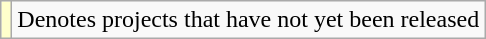<table class="wikitable">
<tr>
<td style="background:#ffc;"></td>
<td>Denotes projects that have not yet been released</td>
</tr>
</table>
